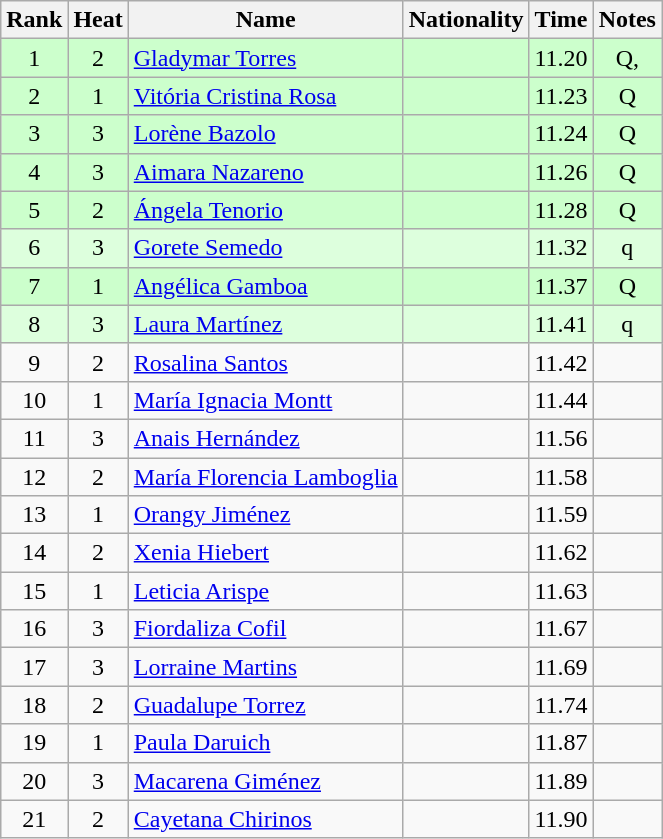<table class="wikitable sortable" style="text-align:center">
<tr>
<th>Rank</th>
<th>Heat</th>
<th>Name</th>
<th>Nationality</th>
<th>Time</th>
<th>Notes</th>
</tr>
<tr bgcolor=ccffcc>
<td>1</td>
<td>2</td>
<td align=left><a href='#'>Gladymar Torres</a></td>
<td align=left></td>
<td>11.20</td>
<td>Q, <strong></strong></td>
</tr>
<tr bgcolor=ccffcc>
<td>2</td>
<td>1</td>
<td align=left><a href='#'>Vitória Cristina Rosa</a></td>
<td align=left></td>
<td>11.23</td>
<td>Q</td>
</tr>
<tr bgcolor=ccffcc>
<td>3</td>
<td>3</td>
<td align=left><a href='#'>Lorène Bazolo</a></td>
<td align=left></td>
<td>11.24</td>
<td>Q</td>
</tr>
<tr bgcolor=ccffcc>
<td>4</td>
<td>3</td>
<td align=left><a href='#'>Aimara Nazareno</a></td>
<td align=left></td>
<td>11.26</td>
<td>Q</td>
</tr>
<tr bgcolor=ccffcc>
<td>5</td>
<td>2</td>
<td align=left><a href='#'>Ángela Tenorio</a></td>
<td align=left></td>
<td>11.28</td>
<td>Q</td>
</tr>
<tr bgcolor=ddffdd>
<td>6</td>
<td>3</td>
<td align=left><a href='#'>Gorete Semedo</a></td>
<td align=left></td>
<td>11.32</td>
<td>q</td>
</tr>
<tr bgcolor=ccffcc>
<td>7</td>
<td>1</td>
<td align=left><a href='#'>Angélica Gamboa</a></td>
<td align=left></td>
<td>11.37</td>
<td>Q <strong></strong></td>
</tr>
<tr bgcolor=ddffdd>
<td>8</td>
<td>3</td>
<td align=left><a href='#'>Laura Martínez</a></td>
<td align=left></td>
<td>11.41</td>
<td>q</td>
</tr>
<tr>
<td>9</td>
<td>2</td>
<td align=left><a href='#'>Rosalina Santos</a></td>
<td align=left></td>
<td>11.42</td>
<td></td>
</tr>
<tr>
<td>10</td>
<td>1</td>
<td align=left><a href='#'>María Ignacia Montt</a></td>
<td align=left></td>
<td>11.44</td>
<td></td>
</tr>
<tr>
<td>11</td>
<td>3</td>
<td align=left><a href='#'>Anais Hernández</a></td>
<td align=left></td>
<td>11.56</td>
<td></td>
</tr>
<tr>
<td>12</td>
<td>2</td>
<td align=left><a href='#'>María Florencia Lamboglia</a></td>
<td align=left></td>
<td>11.58</td>
<td></td>
</tr>
<tr>
<td>13</td>
<td>1</td>
<td align=left><a href='#'>Orangy Jiménez</a></td>
<td align=left></td>
<td>11.59</td>
<td></td>
</tr>
<tr>
<td>14</td>
<td>2</td>
<td align=left><a href='#'>Xenia Hiebert</a></td>
<td align=left></td>
<td>11.62</td>
<td></td>
</tr>
<tr>
<td>15</td>
<td>1</td>
<td align=left><a href='#'>Leticia Arispe</a></td>
<td align=left></td>
<td>11.63</td>
<td></td>
</tr>
<tr>
<td>16</td>
<td>3</td>
<td align=left><a href='#'>Fiordaliza Cofil</a></td>
<td align=left></td>
<td>11.67</td>
<td></td>
</tr>
<tr>
<td>17</td>
<td>3</td>
<td align=left><a href='#'>Lorraine Martins</a></td>
<td align=left></td>
<td>11.69</td>
<td></td>
</tr>
<tr>
<td>18</td>
<td>2</td>
<td align=left><a href='#'>Guadalupe Torrez</a></td>
<td align=left></td>
<td>11.74</td>
<td></td>
</tr>
<tr>
<td>19</td>
<td>1</td>
<td align=left><a href='#'>Paula Daruich</a></td>
<td align=left></td>
<td>11.87</td>
<td></td>
</tr>
<tr>
<td>20</td>
<td>3</td>
<td align=left><a href='#'>Macarena Giménez</a></td>
<td align=left></td>
<td>11.89</td>
<td></td>
</tr>
<tr>
<td>21</td>
<td>2</td>
<td align=left><a href='#'>Cayetana Chirinos</a></td>
<td align=left></td>
<td>11.90</td>
<td></td>
</tr>
</table>
